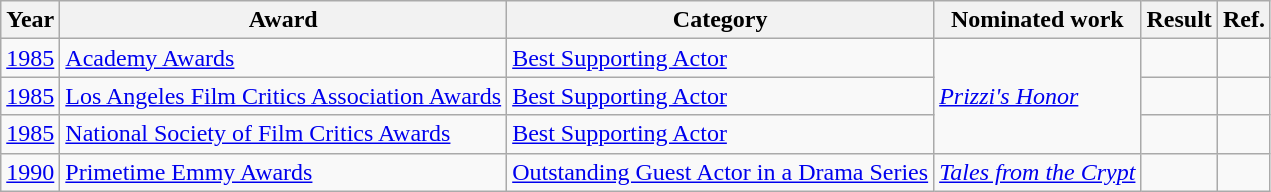<table class="wikitable plainrowheaders">
<tr>
<th>Year</th>
<th>Award</th>
<th>Category</th>
<th>Nominated work</th>
<th>Result</th>
<th>Ref.</th>
</tr>
<tr>
<td><a href='#'>1985</a></td>
<td><a href='#'>Academy Awards</a></td>
<td><a href='#'>Best Supporting Actor</a></td>
<td rowspan="3"><em><a href='#'>Prizzi's Honor</a></em></td>
<td></td>
<td align="center"></td>
</tr>
<tr>
<td><a href='#'>1985</a></td>
<td><a href='#'>Los Angeles Film Critics Association Awards</a></td>
<td><a href='#'>Best Supporting Actor</a></td>
<td></td>
<td align="center"></td>
</tr>
<tr>
<td><a href='#'>1985</a></td>
<td><a href='#'>National Society of Film Critics Awards</a></td>
<td><a href='#'>Best Supporting Actor</a></td>
<td></td>
<td align="center"></td>
</tr>
<tr>
<td><a href='#'>1990</a></td>
<td><a href='#'>Primetime Emmy Awards</a></td>
<td><a href='#'>Outstanding Guest Actor in a Drama Series</a></td>
<td><em><a href='#'>Tales from the Crypt</a></em> </td>
<td></td>
<td align="center"></td>
</tr>
</table>
